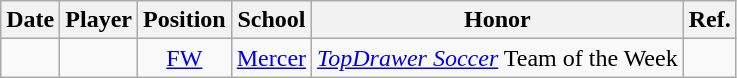<table class="wikitable sortable">
<tr>
<th>Date</th>
<th>Player</th>
<th>Position</th>
<th>School</th>
<th>Honor</th>
<th class="unsortable">Ref.</th>
</tr>
<tr>
<td></td>
<td></td>
<td align="center"><a href='#'>FW</a></td>
<td align="center"><a href='#'>Mercer</a></td>
<td><a href='#'><em>TopDrawer Soccer</em></a> Team of the Week</td>
<td></td>
</tr>
</table>
